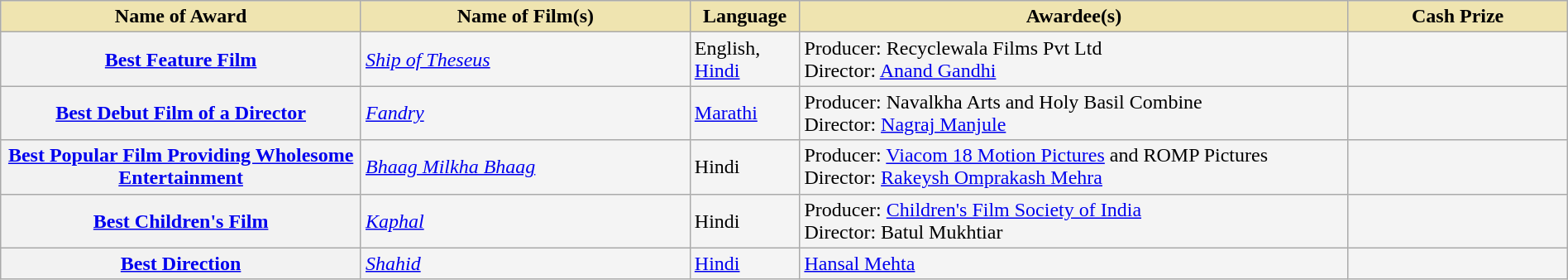<table class="wikitable plainrowheaders" style="width:100%;background-color:#F4F4F4;">
<tr>
<th scope="col" style="background-color:#EFE4B0;width:23%;">Name of Award</th>
<th scope="col" style="background-color:#EFE4B0;width:21%;">Name of Film(s)</th>
<th scope="col" style="background-color:#EFE4B0;width:7%;">Language</th>
<th scope="col" style="background-color:#EFE4B0;width:35%;">Awardee(s)</th>
<th scope="col" style="background-color:#EFE4B0;width:14%;">Cash Prize</th>
</tr>
<tr>
<th scope="row"><a href='#'>Best Feature Film</a></th>
<td><em><a href='#'>Ship of Theseus</a></em></td>
<td>English,<br><a href='#'>Hindi</a></td>
<td>Producer: Recyclewala Films Pvt Ltd<br>Director: <a href='#'>Anand Gandhi</a></td>
<td></td>
</tr>
<tr>
<th scope="row"><a href='#'>Best Debut Film of a Director</a></th>
<td><em><a href='#'>Fandry</a></em></td>
<td><a href='#'>Marathi</a></td>
<td>Producer: Navalkha Arts and Holy Basil Combine<br>Director: <a href='#'>Nagraj Manjule</a></td>
<td></td>
</tr>
<tr>
<th scope="row"><a href='#'>Best Popular Film Providing Wholesome Entertainment</a></th>
<td><em><a href='#'>Bhaag Milkha Bhaag</a></em></td>
<td>Hindi</td>
<td>Producer: <a href='#'>Viacom 18 Motion Pictures</a> and ROMP Pictures<br>Director: <a href='#'>Rakeysh Omprakash Mehra</a></td>
<td></td>
</tr>
<tr>
<th scope="row"><a href='#'>Best Children's Film</a></th>
<td><em><a href='#'>Kaphal</a></em></td>
<td>Hindi</td>
<td>Producer: <a href='#'>Children's Film Society of India</a><br>Director: Batul Mukhtiar</td>
<td></td>
</tr>
<tr>
<th scope="row"><a href='#'>Best Direction</a></th>
<td><em><a href='#'>Shahid</a></em></td>
<td><a href='#'>Hindi</a></td>
<td><a href='#'>Hansal Mehta</a></td>
<td></td>
</tr>
</table>
